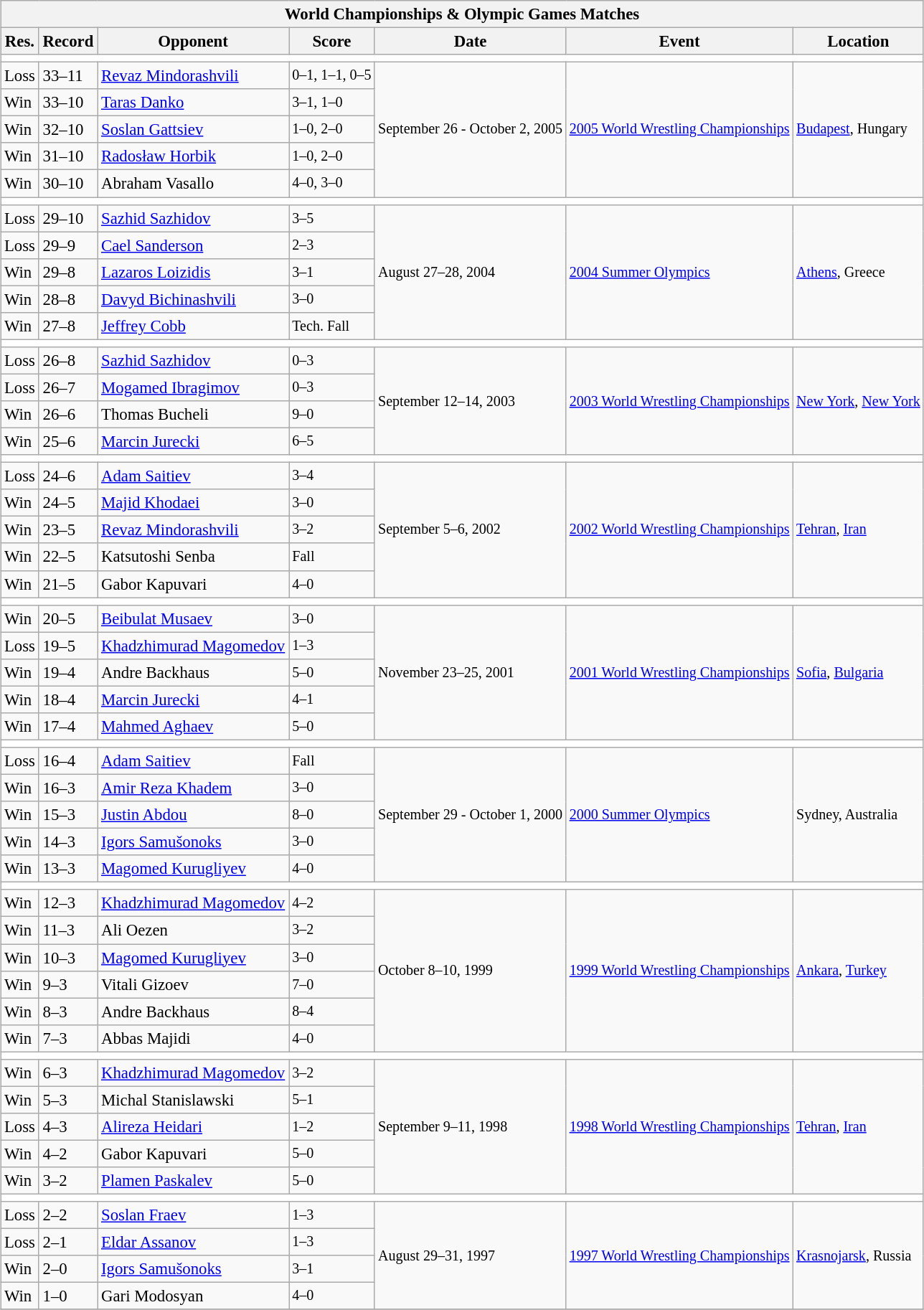<table class="wikitable" style="margin:0.5em auto; font-size:95%;">
<tr>
<th colspan="7">World Championships & Olympic Games Matches</th>
</tr>
<tr>
<th>Res.</th>
<th>Record</th>
<th>Opponent</th>
<th>Score</th>
<th>Date</th>
<th>Event</th>
<th>Location</th>
</tr>
<tr>
<th style=background:white colspan=7></th>
</tr>
<tr>
<td>Loss</td>
<td>33–11</td>
<td align=left> <a href='#'>Revaz Mindorashvili</a></td>
<td style="font-size:88%">0–1, 1–1, 0–5</td>
<td style="font-size:88%" rowspan=5>September 26 - October 2, 2005</td>
<td style="font-size:88%" rowspan=5><a href='#'>2005 World Wrestling Championships</a></td>
<td style="text-align:left;font-size:88%;" rowspan=5> <a href='#'>Budapest</a>, Hungary</td>
</tr>
<tr>
<td>Win</td>
<td>33–10</td>
<td align=left> <a href='#'>Taras Danko</a></td>
<td style="font-size:88%">3–1, 1–0</td>
</tr>
<tr>
<td>Win</td>
<td>32–10</td>
<td align=left> <a href='#'>Soslan Gattsiev</a></td>
<td style="font-size:88%">1–0, 2–0</td>
</tr>
<tr>
<td>Win</td>
<td>31–10</td>
<td align=left> <a href='#'>Radosław Horbik</a></td>
<td style="font-size:88%">1–0, 2–0</td>
</tr>
<tr>
<td>Win</td>
<td>30–10</td>
<td align=left> Abraham Vasallo</td>
<td style="font-size:88%">4–0, 3–0</td>
</tr>
<tr>
<th style=background:white colspan=7></th>
</tr>
<tr>
<td>Loss</td>
<td>29–10</td>
<td align=left> <a href='#'>Sazhid Sazhidov</a></td>
<td style="font-size:88%">3–5</td>
<td style="font-size:88%" rowspan=5>August 27–28, 2004</td>
<td style="font-size:88%" rowspan=5><a href='#'>2004 Summer Olympics</a></td>
<td style="text-align:left;font-size:88%;" rowspan=5> <a href='#'>Athens</a>, Greece</td>
</tr>
<tr>
<td>Loss</td>
<td>29–9</td>
<td align=left> <a href='#'>Cael Sanderson</a></td>
<td style="font-size:88%">2–3</td>
</tr>
<tr>
<td>Win</td>
<td>29–8</td>
<td align=left> <a href='#'>Lazaros Loizidis</a></td>
<td style="font-size:88%">3–1</td>
</tr>
<tr>
<td>Win</td>
<td>28–8</td>
<td align=left> <a href='#'>Davyd Bichinashvili</a></td>
<td style="font-size:88%">3–0</td>
</tr>
<tr>
<td>Win</td>
<td>27–8</td>
<td align=left> <a href='#'>Jeffrey Cobb</a></td>
<td style="font-size:88%">Tech. Fall</td>
</tr>
<tr>
<th style=background:white colspan=7></th>
</tr>
<tr>
<td>Loss</td>
<td>26–8</td>
<td align=left> <a href='#'>Sazhid Sazhidov</a></td>
<td style="font-size:88%">0–3</td>
<td style="font-size:88%" rowspan=4>September 12–14, 2003</td>
<td style="font-size:88%" rowspan=4><a href='#'>2003 World Wrestling Championships</a></td>
<td style="text-align:left;font-size:88%;" rowspan=4> <a href='#'>New York</a>, <a href='#'>New York</a></td>
</tr>
<tr>
<td>Loss</td>
<td>26–7</td>
<td align=left> <a href='#'>Mogamed Ibragimov</a></td>
<td style="font-size:88%">0–3</td>
</tr>
<tr>
<td>Win</td>
<td>26–6</td>
<td align=left> Thomas Bucheli</td>
<td style="font-size:88%">9–0</td>
</tr>
<tr>
<td>Win</td>
<td>25–6</td>
<td align=left> <a href='#'>Marcin Jurecki</a></td>
<td style="font-size:88%">6–5</td>
</tr>
<tr>
<th style=background:white colspan=7></th>
</tr>
<tr>
<td>Loss</td>
<td>24–6</td>
<td align=left> <a href='#'>Adam Saitiev</a></td>
<td style="font-size:88%">3–4</td>
<td style="font-size:88%" rowspan=5>September 5–6, 2002</td>
<td style="font-size:88%" rowspan=5><a href='#'>2002 World Wrestling Championships</a></td>
<td style="text-align:left;font-size:88%;" rowspan=5> <a href='#'>Tehran</a>, <a href='#'>Iran</a></td>
</tr>
<tr>
<td>Win</td>
<td>24–5</td>
<td align=left> <a href='#'>Majid Khodaei</a></td>
<td style="font-size:88%">3–0</td>
</tr>
<tr>
<td>Win</td>
<td>23–5</td>
<td align=left> <a href='#'>Revaz Mindorashvili</a></td>
<td style="font-size:88%">3–2</td>
</tr>
<tr>
<td>Win</td>
<td>22–5</td>
<td align=left> Katsutoshi Senba</td>
<td style="font-size:88%">Fall</td>
</tr>
<tr>
<td>Win</td>
<td>21–5</td>
<td align=left> Gabor Kapuvari</td>
<td style="font-size:88%">4–0</td>
</tr>
<tr>
<th style=background:white colspan=7></th>
</tr>
<tr>
<td>Win</td>
<td>20–5</td>
<td align=left> <a href='#'>Beibulat Musaev</a></td>
<td style="font-size:88%">3–0</td>
<td style="font-size:88%" rowspan=5>November 23–25, 2001</td>
<td style="font-size:88%" rowspan=5><a href='#'>2001 World Wrestling Championships</a></td>
<td style="text-align:left;font-size:88%;" rowspan=5> <a href='#'>Sofia</a>, <a href='#'>Bulgaria</a></td>
</tr>
<tr>
<td>Loss</td>
<td>19–5</td>
<td align=left> <a href='#'>Khadzhimurad Magomedov</a></td>
<td style="font-size:88%">1–3</td>
</tr>
<tr>
<td>Win</td>
<td>19–4</td>
<td align=left> Andre Backhaus</td>
<td style="font-size:88%">5–0</td>
</tr>
<tr>
<td>Win</td>
<td>18–4</td>
<td align=left> <a href='#'>Marcin Jurecki</a></td>
<td style="font-size:88%">4–1</td>
</tr>
<tr>
<td>Win</td>
<td>17–4</td>
<td align=left> <a href='#'>Mahmed Aghaev</a></td>
<td style="font-size:88%">5–0</td>
</tr>
<tr>
<th style=background:white colspan=7></th>
</tr>
<tr>
<td>Loss</td>
<td>16–4</td>
<td align=left> <a href='#'>Adam Saitiev</a></td>
<td style="font-size:88%">Fall</td>
<td style="font-size:88%" rowspan=5>September 29 - October 1, 2000</td>
<td style="font-size:88%" rowspan=5><a href='#'>2000 Summer Olympics</a></td>
<td style="text-align:left;font-size:88%;" rowspan=5> Sydney, Australia</td>
</tr>
<tr>
<td>Win</td>
<td>16–3</td>
<td align=left> <a href='#'>Amir Reza Khadem</a></td>
<td style="font-size:88%">3–0</td>
</tr>
<tr>
<td>Win</td>
<td>15–3</td>
<td align=left> <a href='#'>Justin Abdou</a></td>
<td style="font-size:88%">8–0</td>
</tr>
<tr>
<td>Win</td>
<td>14–3</td>
<td align=left> <a href='#'>Igors Samušonoks</a></td>
<td style="font-size:88%">3–0</td>
</tr>
<tr>
<td>Win</td>
<td>13–3</td>
<td align=left> <a href='#'>Magomed Kurugliyev</a></td>
<td style="font-size:88%">4–0</td>
</tr>
<tr>
<th style=background:white colspan=7></th>
</tr>
<tr>
<td>Win</td>
<td>12–3</td>
<td align=left> <a href='#'>Khadzhimurad Magomedov</a></td>
<td style="font-size:88%">4–2</td>
<td style="font-size:88%" rowspan=6>October 8–10, 1999</td>
<td style="font-size:88%" rowspan=6><a href='#'>1999 World Wrestling Championships</a></td>
<td style="text-align:left;font-size:88%;" rowspan=6> <a href='#'>Ankara</a>, <a href='#'>Turkey</a></td>
</tr>
<tr>
<td>Win</td>
<td>11–3</td>
<td align=left> Ali Oezen</td>
<td style="font-size:88%">3–2</td>
</tr>
<tr>
<td>Win</td>
<td>10–3</td>
<td align=left> <a href='#'>Magomed Kurugliyev</a></td>
<td style="font-size:88%">3–0</td>
</tr>
<tr>
<td>Win</td>
<td>9–3</td>
<td align=left> Vitali Gizoev</td>
<td style="font-size:88%">7–0</td>
</tr>
<tr>
<td>Win</td>
<td>8–3</td>
<td align=left> Andre Backhaus</td>
<td style="font-size:88%">8–4</td>
</tr>
<tr>
<td>Win</td>
<td>7–3</td>
<td align=left> Abbas Majidi</td>
<td style="font-size:88%">4–0</td>
</tr>
<tr>
<th style=background:white colspan=7></th>
</tr>
<tr>
<td>Win</td>
<td>6–3</td>
<td align=left> <a href='#'>Khadzhimurad Magomedov</a></td>
<td style="font-size:88%">3–2</td>
<td style="font-size:88%" rowspan=5>September 9–11, 1998</td>
<td style="font-size:88%" rowspan=5><a href='#'>1998 World Wrestling Championships</a></td>
<td style="text-align:left;font-size:88%;" rowspan=5> <a href='#'>Tehran</a>, <a href='#'>Iran</a></td>
</tr>
<tr>
<td>Win</td>
<td>5–3</td>
<td align=left> Michal Stanislawski</td>
<td style="font-size:88%">5–1</td>
</tr>
<tr>
<td>Loss</td>
<td>4–3</td>
<td align=left> <a href='#'>Alireza Heidari</a></td>
<td style="font-size:88%">1–2</td>
</tr>
<tr>
<td>Win</td>
<td>4–2</td>
<td align=left> Gabor Kapuvari</td>
<td style="font-size:88%">5–0</td>
</tr>
<tr>
<td>Win</td>
<td>3–2</td>
<td align=left> <a href='#'>Plamen Paskalev</a></td>
<td style="font-size:88%">5–0</td>
</tr>
<tr>
<th style=background:white colspan=7></th>
</tr>
<tr>
<td>Loss</td>
<td>2–2</td>
<td align=left> <a href='#'>Soslan Fraev</a></td>
<td style="font-size:88%">1–3</td>
<td style="font-size:88%" rowspan=4>August 29–31, 1997</td>
<td style="font-size:88%" rowspan=4><a href='#'>1997 World Wrestling Championships</a></td>
<td style="text-align:left;font-size:88%;" rowspan=4> <a href='#'>Krasnojarsk</a>, Russia</td>
</tr>
<tr>
<td>Loss</td>
<td>2–1</td>
<td align=left> <a href='#'>Eldar Assanov</a></td>
<td style="font-size:88%">1–3</td>
</tr>
<tr>
<td>Win</td>
<td>2–0</td>
<td align=left> <a href='#'>Igors Samušonoks</a></td>
<td style="font-size:88%">3–1</td>
</tr>
<tr>
<td>Win</td>
<td>1–0</td>
<td align=left> Gari Modosyan</td>
<td style="font-size:88%">4–0</td>
</tr>
<tr>
</tr>
</table>
